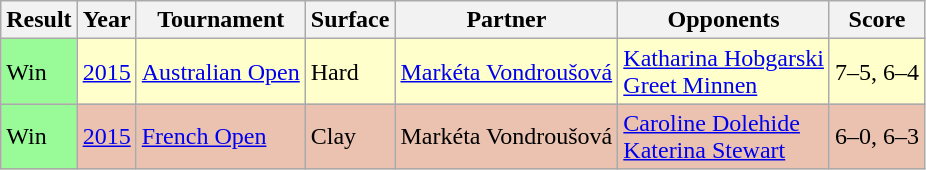<table class="sortable wikitable">
<tr>
<th>Result</th>
<th>Year</th>
<th>Tournament</th>
<th>Surface</th>
<th>Partner</th>
<th>Opponents</th>
<th class="unsortable">Score</th>
</tr>
<tr style="background:#ffc;">
<td style="background:#98fb98;">Win</td>
<td><a href='#'>2015</a></td>
<td><a href='#'>Australian Open</a></td>
<td>Hard</td>
<td> <a href='#'>Markéta Vondroušová</a></td>
<td> <a href='#'>Katharina Hobgarski</a> <br>  <a href='#'>Greet Minnen</a></td>
<td>7–5, 6–4</td>
</tr>
<tr style="background:#ebc2af;">
<td style="background:#98fb98;">Win</td>
<td><a href='#'>2015</a></td>
<td><a href='#'>French Open</a></td>
<td>Clay</td>
<td> Markéta Vondroušová</td>
<td> <a href='#'>Caroline Dolehide</a> <br>  <a href='#'>Katerina Stewart</a></td>
<td>6–0, 6–3</td>
</tr>
</table>
